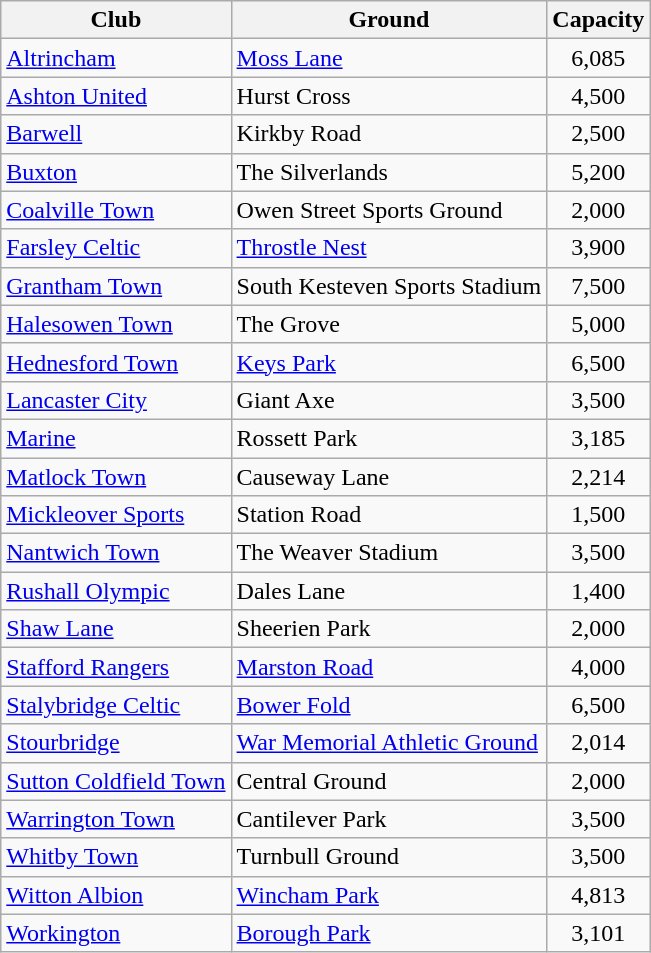<table class="wikitable sortable">
<tr>
<th>Club</th>
<th>Ground</th>
<th>Capacity</th>
</tr>
<tr>
<td><a href='#'>Altrincham</a></td>
<td><a href='#'>Moss Lane</a></td>
<td align="center">6,085</td>
</tr>
<tr>
<td><a href='#'>Ashton United</a></td>
<td>Hurst Cross</td>
<td align="center">4,500</td>
</tr>
<tr>
<td><a href='#'>Barwell</a></td>
<td>Kirkby Road</td>
<td align="center">2,500</td>
</tr>
<tr>
<td><a href='#'>Buxton</a></td>
<td>The Silverlands</td>
<td align="center">5,200</td>
</tr>
<tr>
<td><a href='#'>Coalville Town</a></td>
<td>Owen Street Sports Ground</td>
<td align="center">2,000</td>
</tr>
<tr>
<td><a href='#'>Farsley Celtic</a></td>
<td><a href='#'>Throstle Nest</a></td>
<td align="center">3,900</td>
</tr>
<tr>
<td><a href='#'>Grantham Town</a></td>
<td>South Kesteven Sports Stadium</td>
<td align="center">7,500</td>
</tr>
<tr>
<td><a href='#'>Halesowen Town</a></td>
<td>The Grove</td>
<td align="center">5,000</td>
</tr>
<tr>
<td><a href='#'>Hednesford Town</a></td>
<td><a href='#'>Keys Park</a></td>
<td align="center">6,500</td>
</tr>
<tr>
<td><a href='#'>Lancaster City</a></td>
<td>Giant Axe</td>
<td align="center">3,500</td>
</tr>
<tr>
<td><a href='#'>Marine</a></td>
<td>Rossett Park</td>
<td align="center">3,185</td>
</tr>
<tr>
<td><a href='#'>Matlock Town</a></td>
<td>Causeway Lane</td>
<td align="center">2,214</td>
</tr>
<tr>
<td><a href='#'>Mickleover Sports</a></td>
<td>Station Road</td>
<td align="center">1,500</td>
</tr>
<tr>
<td><a href='#'>Nantwich Town</a></td>
<td>The Weaver Stadium</td>
<td align="center">3,500</td>
</tr>
<tr>
<td><a href='#'>Rushall Olympic</a></td>
<td>Dales Lane</td>
<td align="center">1,400</td>
</tr>
<tr>
<td><a href='#'>Shaw Lane</a></td>
<td>Sheerien Park</td>
<td align="center">2,000</td>
</tr>
<tr>
<td><a href='#'>Stafford Rangers</a></td>
<td><a href='#'>Marston Road</a></td>
<td align="center">4,000</td>
</tr>
<tr>
<td><a href='#'>Stalybridge Celtic</a></td>
<td><a href='#'>Bower Fold</a></td>
<td align="center">6,500</td>
</tr>
<tr>
<td><a href='#'>Stourbridge</a></td>
<td><a href='#'>War Memorial Athletic Ground</a></td>
<td align="center">2,014</td>
</tr>
<tr>
<td><a href='#'>Sutton Coldfield Town</a></td>
<td>Central Ground</td>
<td align="center">2,000</td>
</tr>
<tr>
<td><a href='#'>Warrington Town</a></td>
<td>Cantilever Park</td>
<td align="center">3,500</td>
</tr>
<tr>
<td><a href='#'>Whitby Town</a></td>
<td>Turnbull Ground</td>
<td align="center">3,500</td>
</tr>
<tr>
<td><a href='#'>Witton Albion</a></td>
<td><a href='#'>Wincham Park</a></td>
<td align="center">4,813</td>
</tr>
<tr>
<td><a href='#'>Workington</a></td>
<td><a href='#'>Borough Park</a></td>
<td align="center">3,101</td>
</tr>
</table>
